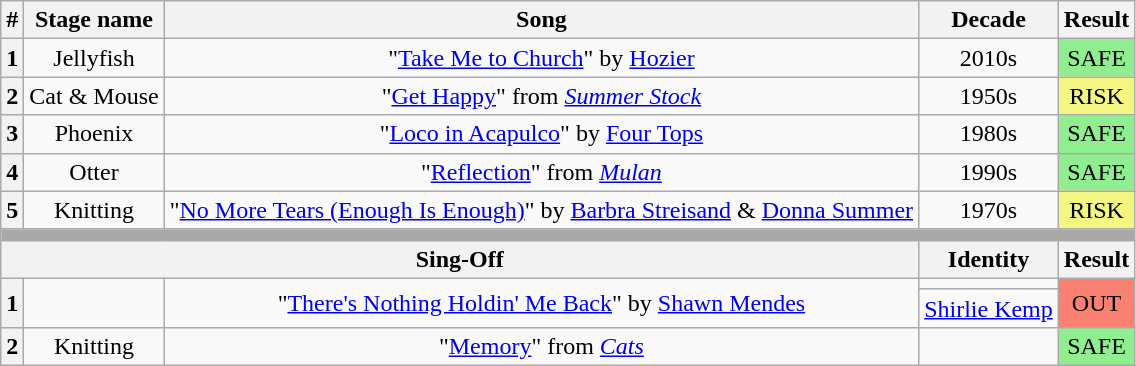<table class="wikitable plainrowheaders" style="text-align: center;">
<tr>
<th>#</th>
<th>Stage name</th>
<th>Song</th>
<th>Decade</th>
<th colspan="2">Result</th>
</tr>
<tr>
<th>1</th>
<td>Jellyfish</td>
<td>"<a href='#'>Take Me to Church</a>" by <a href='#'>Hozier</a></td>
<td>2010s</td>
<td colspan="2" bgcolor="lightgreen">SAFE</td>
</tr>
<tr>
<th>2</th>
<td>Cat & Mouse</td>
<td>"<a href='#'>Get Happy</a>" from <em><a href='#'>Summer Stock</a></em></td>
<td>1950s</td>
<td colspan="2" bgcolor="#F3F781">RISK</td>
</tr>
<tr>
<th>3</th>
<td>Phoenix</td>
<td>"<a href='#'>Loco in Acapulco</a>" by <a href='#'>Four Tops</a></td>
<td>1980s</td>
<td colspan="2" bgcolor="lightgreen">SAFE</td>
</tr>
<tr>
<th>4</th>
<td>Otter</td>
<td>"<a href='#'>Reflection</a>" from <em><a href='#'>Mulan</a></em></td>
<td>1990s</td>
<td colspan="2" bgcolor="lightgreen">SAFE</td>
</tr>
<tr>
<th>5</th>
<td>Knitting</td>
<td>"<a href='#'>No More Tears (Enough Is Enough)</a>" by <a href='#'>Barbra Streisand</a> & <a href='#'>Donna Summer</a></td>
<td>1970s</td>
<td colspan="2" bgcolor="#F3F781">RISK</td>
</tr>
<tr>
<td colspan="5" style="background:darkgray"></td>
</tr>
<tr>
<th colspan="3">Sing-Off</th>
<th>Identity</th>
<th>Result</th>
</tr>
<tr>
<th rowspan=2>1</th>
<td rowspan=2></td>
<td rowspan=2>"<a href='#'>There's Nothing Holdin' Me Back</a>" by <a href='#'>Shawn Mendes</a></td>
<td></td>
<td rowspan=2 bgcolor="salmon">OUT</td>
</tr>
<tr>
<td><a href='#'>Shirlie Kemp</a></td>
</tr>
<tr>
<th>2</th>
<td>Knitting</td>
<td>"<a href='#'>Memory</a>" from <em><a href='#'>Cats</a></em></td>
<td></td>
<td bgcolor="lightgreen">SAFE</td>
</tr>
</table>
